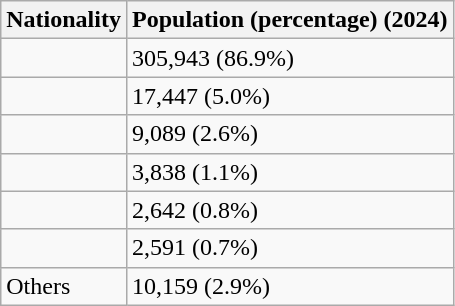<table class="wikitable floatright">
<tr>
<th>Nationality</th>
<th>Population (percentage) (2024)</th>
</tr>
<tr>
<td></td>
<td>305,943 (86.9%)</td>
</tr>
<tr>
<td></td>
<td>17,447 (5.0%)</td>
</tr>
<tr>
<td></td>
<td>9,089 (2.6%)</td>
</tr>
<tr>
<td></td>
<td>3,838 (1.1%)</td>
</tr>
<tr>
<td></td>
<td>2,642 (0.8%)</td>
</tr>
<tr>
<td></td>
<td>2,591 (0.7%)</td>
</tr>
<tr>
<td>Others</td>
<td>10,159 (2.9%)</td>
</tr>
</table>
